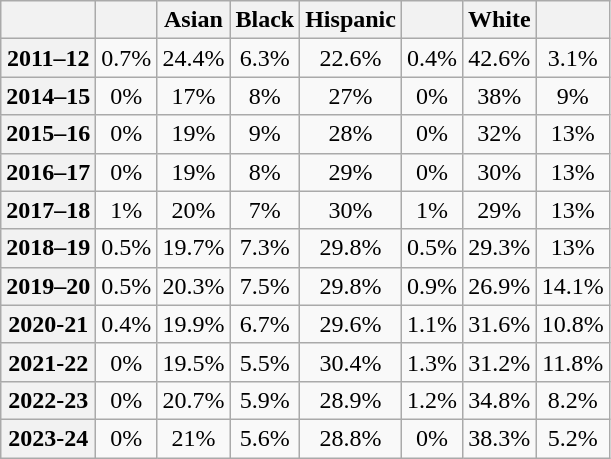<table class="wikitable" style=text-align:center>
<tr>
<th scope="col"></th>
<th scope="col"></th>
<th scope="col">Asian</th>
<th scope="col">Black</th>
<th scope="col">Hispanic</th>
<th scope="col"></th>
<th scope="col">White</th>
<th scope="col"></th>
</tr>
<tr>
<th>2011–12</th>
<td>0.7%</td>
<td>24.4%</td>
<td>6.3%</td>
<td>22.6%</td>
<td>0.4%</td>
<td>42.6%</td>
<td>3.1%</td>
</tr>
<tr>
<th>2014–15</th>
<td>0%</td>
<td>17%</td>
<td>8%</td>
<td>27%</td>
<td>0%</td>
<td>38%</td>
<td>9%</td>
</tr>
<tr>
<th>2015–16</th>
<td>0%</td>
<td>19%</td>
<td>9%</td>
<td>28%</td>
<td>0%</td>
<td>32%</td>
<td>13%</td>
</tr>
<tr>
<th>2016–17</th>
<td>0%</td>
<td>19%</td>
<td>8%</td>
<td>29%</td>
<td>0%</td>
<td>30%</td>
<td>13%</td>
</tr>
<tr>
<th>2017–18</th>
<td>1%</td>
<td>20%</td>
<td>7%</td>
<td>30%</td>
<td>1%</td>
<td>29%</td>
<td>13%</td>
</tr>
<tr>
<th>2018–19</th>
<td>0.5%</td>
<td>19.7%</td>
<td>7.3%</td>
<td>29.8%</td>
<td>0.5%</td>
<td>29.3%</td>
<td>13%</td>
</tr>
<tr>
<th>2019–20</th>
<td>0.5%</td>
<td>20.3%</td>
<td>7.5%</td>
<td>29.8%</td>
<td>0.9%</td>
<td>26.9%</td>
<td>14.1%</td>
</tr>
<tr>
<th>2020-21</th>
<td>0.4%</td>
<td>19.9%</td>
<td>6.7%</td>
<td>29.6%</td>
<td>1.1%</td>
<td>31.6%</td>
<td>10.8%</td>
</tr>
<tr>
<th>2021-22</th>
<td>0%</td>
<td>19.5%</td>
<td>5.5%</td>
<td>30.4%</td>
<td>1.3%</td>
<td>31.2%</td>
<td>11.8%</td>
</tr>
<tr>
<th>2022-23</th>
<td>0%</td>
<td>20.7%</td>
<td>5.9%</td>
<td>28.9%</td>
<td>1.2%</td>
<td>34.8%</td>
<td>8.2%</td>
</tr>
<tr>
<th>2023-24</th>
<td>0%</td>
<td>21%</td>
<td>5.6%</td>
<td>28.8%</td>
<td>0%</td>
<td>38.3%</td>
<td>5.2%</td>
</tr>
</table>
